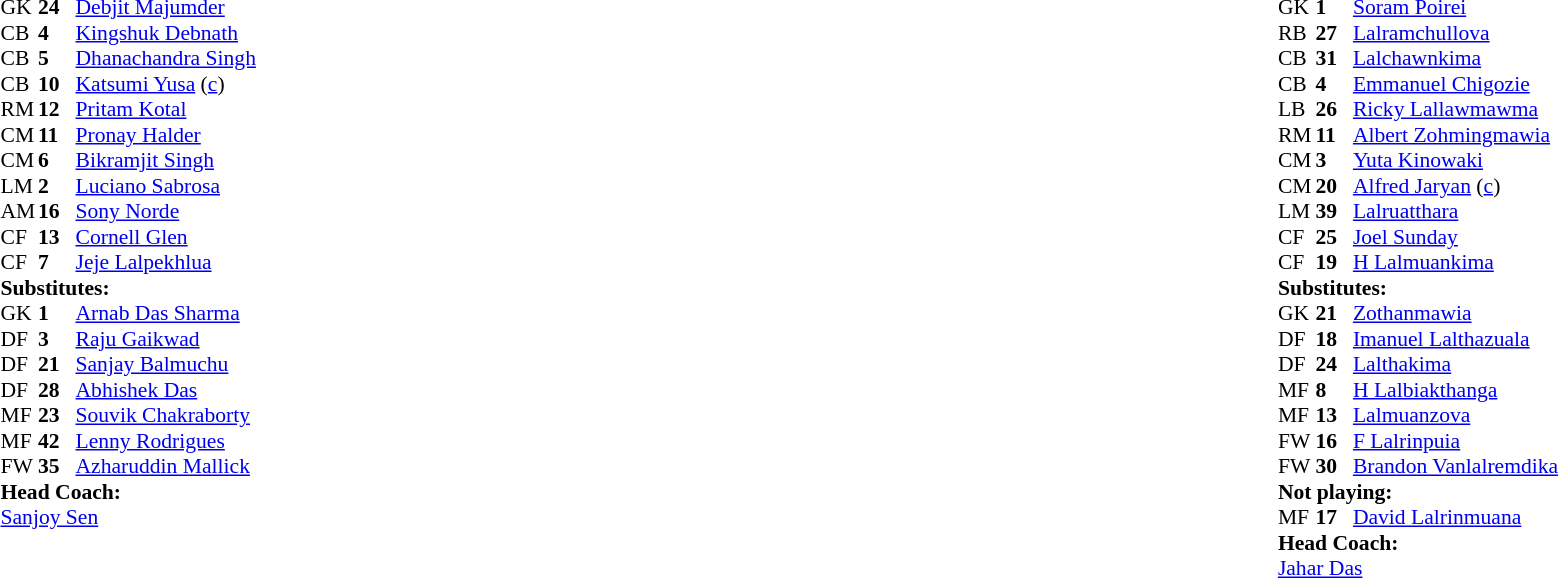<table style="width:100%">
<tr>
<td style="vertical-align:top;width:40%"><br><table style="font-size:90%" cellspacing="0" cellpadding="0">
<tr>
<th width=25></th>
<th width=25></th>
</tr>
<tr>
<td>GK</td>
<td><strong>24</strong></td>
<td> <a href='#'>Debjit Majumder</a></td>
</tr>
<tr>
<td>CB</td>
<td><strong>4</strong></td>
<td> <a href='#'>Kingshuk Debnath</a></td>
</tr>
<tr>
<td>CB</td>
<td><strong>5</strong></td>
<td> <a href='#'>Dhanachandra Singh</a></td>
</tr>
<tr>
<td>CB</td>
<td><strong>10</strong></td>
<td> <a href='#'>Katsumi Yusa</a> (<a href='#'>c</a>)</td>
</tr>
<tr>
<td>RM</td>
<td><strong>12</strong></td>
<td> <a href='#'>Pritam Kotal</a></td>
</tr>
<tr>
<td>CM</td>
<td><strong>11</strong></td>
<td> <a href='#'>Pronay Halder</a></td>
<td></td>
<td></td>
</tr>
<tr>
<td>CM</td>
<td><strong>6</strong></td>
<td> <a href='#'>Bikramjit Singh</a></td>
</tr>
<tr>
<td>LM</td>
<td><strong>2</strong></td>
<td> <a href='#'>Luciano Sabrosa</a></td>
</tr>
<tr>
<td>AM</td>
<td><strong>16</strong></td>
<td> <a href='#'>Sony Norde</a></td>
</tr>
<tr>
<td>CF</td>
<td><strong>13</strong></td>
<td> <a href='#'>Cornell Glen</a></td>
<td></td>
<td></td>
</tr>
<tr>
<td>CF</td>
<td><strong>7</strong></td>
<td> <a href='#'>Jeje Lalpekhlua</a></td>
</tr>
<tr>
<td colspan="3"><strong>Substitutes:</strong></td>
</tr>
<tr>
<td>GK</td>
<td><strong>1</strong></td>
<td> <a href='#'>Arnab Das Sharma</a></td>
</tr>
<tr>
<td>DF</td>
<td><strong>3</strong></td>
<td> <a href='#'>Raju Gaikwad</a></td>
</tr>
<tr>
<td>DF</td>
<td><strong>21</strong></td>
<td> <a href='#'>Sanjay Balmuchu</a></td>
</tr>
<tr>
<td>DF</td>
<td><strong>28</strong></td>
<td> <a href='#'>Abhishek Das</a></td>
</tr>
<tr>
<td>MF</td>
<td><strong>23</strong></td>
<td> <a href='#'>Souvik Chakraborty</a></td>
<td></td>
<td></td>
</tr>
<tr>
<td>MF</td>
<td><strong>42</strong></td>
<td> <a href='#'>Lenny Rodrigues</a></td>
</tr>
<tr>
<td>FW</td>
<td><strong>35</strong></td>
<td> <a href='#'>Azharuddin Mallick</a></td>
<td></td>
<td></td>
</tr>
<tr>
<td colspan="3"><strong>Head Coach:</strong></td>
</tr>
<tr>
<td colspan="4"> <a href='#'>Sanjoy Sen</a></td>
</tr>
</table>
</td>
<td style="vertical-align:top"></td>
<td style="vertical-align:top; width:50%"><br><table cellspacing="0" cellpadding="0" style="font-size:90%; margin:auto">
<tr>
<th width=25></th>
<th width=25></th>
</tr>
<tr>
<td>GK</td>
<td><strong>1</strong></td>
<td> <a href='#'>Soram Poirei</a></td>
</tr>
<tr>
<td>RB</td>
<td><strong>27</strong></td>
<td> <a href='#'>Lalramchullova</a></td>
</tr>
<tr>
<td>CB</td>
<td><strong>31</strong></td>
<td> <a href='#'>Lalchawnkima</a></td>
</tr>
<tr>
<td>CB</td>
<td><strong>4</strong></td>
<td> <a href='#'>Emmanuel Chigozie</a></td>
<td></td>
</tr>
<tr>
<td>LB</td>
<td><strong>26</strong></td>
<td> <a href='#'>Ricky Lallawmawma</a></td>
</tr>
<tr>
<td>RM</td>
<td><strong>11</strong></td>
<td> <a href='#'>Albert Zohmingmawia</a></td>
</tr>
<tr>
<td>CM</td>
<td><strong>3</strong></td>
<td> <a href='#'>Yuta Kinowaki</a></td>
</tr>
<tr>
<td>CM</td>
<td><strong>20</strong></td>
<td> <a href='#'>Alfred Jaryan</a> (<a href='#'>c</a>)</td>
</tr>
<tr>
<td>LM</td>
<td><strong>39</strong></td>
<td> <a href='#'>Lalruatthara</a></td>
<td></td>
<td></td>
</tr>
<tr>
<td>CF</td>
<td><strong>25</strong></td>
<td> <a href='#'>Joel Sunday</a></td>
<td></td>
<td></td>
</tr>
<tr>
<td>CF</td>
<td><strong>19</strong></td>
<td> <a href='#'>H Lalmuankima</a></td>
<td></td>
<td></td>
</tr>
<tr>
<td colspan="3"><strong>Substitutes:</strong></td>
</tr>
<tr>
<td>GK</td>
<td><strong>21</strong></td>
<td> <a href='#'>Zothanmawia</a></td>
</tr>
<tr>
<td>DF</td>
<td><strong>18</strong></td>
<td> <a href='#'>Imanuel Lalthazuala</a></td>
</tr>
<tr>
<td>DF</td>
<td><strong>24</strong></td>
<td> <a href='#'>Lalthakima</a></td>
</tr>
<tr>
<td>MF</td>
<td><strong>8</strong></td>
<td> <a href='#'>H Lalbiakthanga</a></td>
</tr>
<tr>
<td>MF</td>
<td><strong>13</strong></td>
<td> <a href='#'>Lalmuanzova</a></td>
<td></td>
<td></td>
</tr>
<tr>
<td>FW</td>
<td><strong>16</strong></td>
<td> <a href='#'>F Lalrinpuia</a></td>
<td></td>
<td></td>
</tr>
<tr>
<td>FW</td>
<td><strong>30</strong></td>
<td> <a href='#'>Brandon Vanlalremdika</a></td>
<td></td>
<td></td>
</tr>
<tr>
<td colspan="3"><strong>Not playing:</strong></td>
</tr>
<tr>
<td>MF</td>
<td><strong>17</strong></td>
<td> <a href='#'>David Lalrinmuana</a></td>
</tr>
<tr>
<td colspan="3"><strong>Head Coach:</strong></td>
</tr>
<tr>
<td colspan="4"> <a href='#'>Jahar Das</a></td>
</tr>
</table>
</td>
</tr>
</table>
